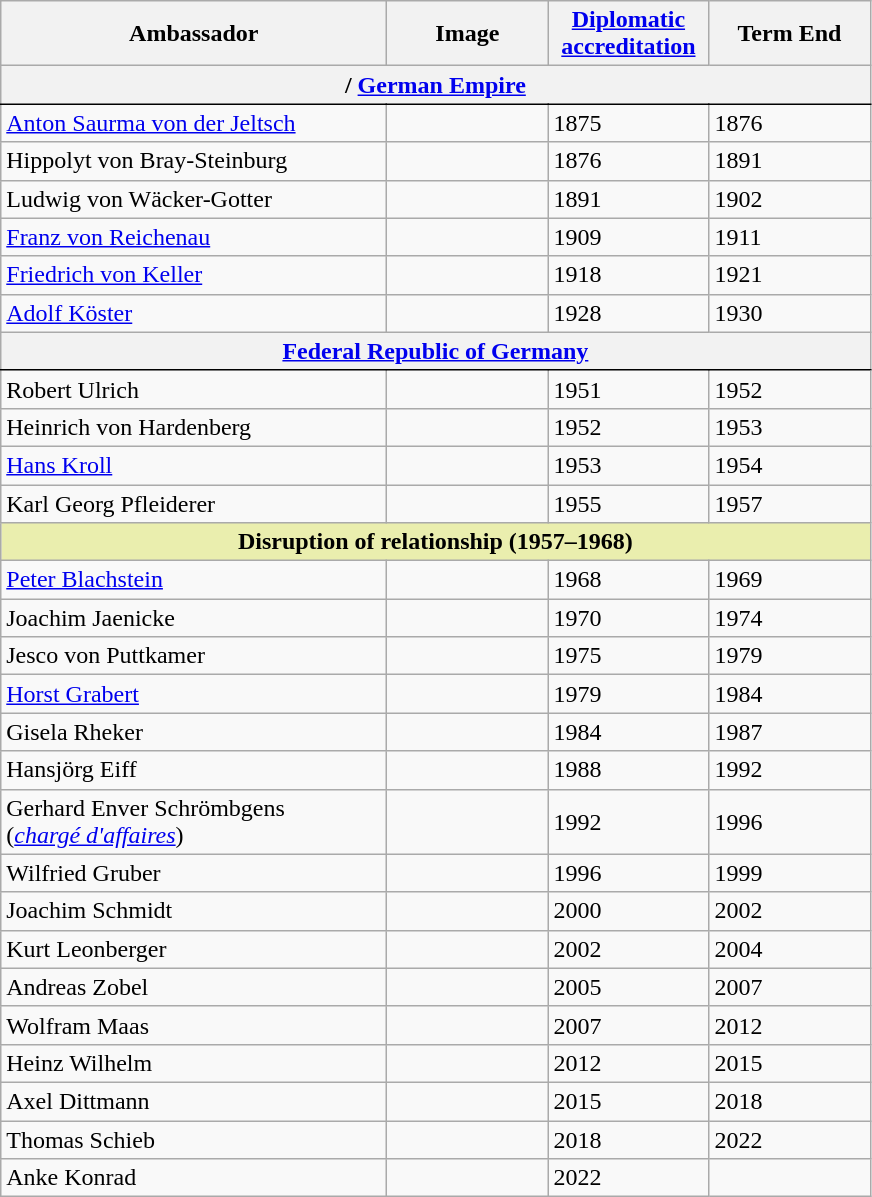<table class="wikitable">
<tr>
<th width="250">Ambassador</th>
<th width="100">Image</th>
<th width="100"><a href='#'>Diplomatic accreditation</a></th>
<th width="100">Term End</th>
</tr>
<tr>
<th colspan="4" style="border-bottom: 1pt black solid; border-top: 1pt black solid;">/ <a href='#'>German Empire</a></th>
</tr>
<tr>
<td><a href='#'>Anton Saurma von der Jeltsch</a></td>
<td></td>
<td>1875</td>
<td>1876</td>
</tr>
<tr>
<td>Hippolyt von Bray-Steinburg</td>
<td></td>
<td>1876</td>
<td>1891</td>
</tr>
<tr>
<td>Ludwig von Wäcker-Gotter</td>
<td></td>
<td>1891</td>
<td>1902</td>
</tr>
<tr>
<td><a href='#'>Franz von Reichenau</a></td>
<td></td>
<td>1909</td>
<td>1911</td>
</tr>
<tr>
<td><a href='#'>Friedrich von Keller</a></td>
<td></td>
<td>1918</td>
<td>1921</td>
</tr>
<tr>
<td><a href='#'>Adolf Köster</a></td>
<td></td>
<td>1928</td>
<td>1930</td>
</tr>
<tr>
<th colspan="4" style="border-bottom: 1pt black solid; border-top: 1pt black solid;"> <a href='#'>Federal Republic of Germany</a></th>
</tr>
<tr>
<td>Robert Ulrich</td>
<td></td>
<td>1951</td>
<td>1952</td>
</tr>
<tr>
<td>Heinrich von Hardenberg</td>
<td></td>
<td>1952</td>
<td>1953</td>
</tr>
<tr>
<td><a href='#'>Hans Kroll</a></td>
<td></td>
<td>1953</td>
<td>1954</td>
</tr>
<tr>
<td>Karl Georg Pfleiderer</td>
<td></td>
<td>1955</td>
<td>1957</td>
</tr>
<tr>
<th style="background:#eaeeae" colspan="4">Disruption of relationship (1957–1968)</th>
</tr>
<tr>
<td><a href='#'>Peter Blachstein</a></td>
<td></td>
<td>1968</td>
<td>1969</td>
</tr>
<tr>
<td>Joachim Jaenicke</td>
<td></td>
<td>1970</td>
<td>1974</td>
</tr>
<tr>
<td>Jesco von Puttkamer</td>
<td></td>
<td>1975</td>
<td>1979</td>
</tr>
<tr>
<td><a href='#'>Horst Grabert</a></td>
<td></td>
<td>1979</td>
<td>1984</td>
</tr>
<tr>
<td>Gisela Rheker</td>
<td></td>
<td>1984</td>
<td>1987</td>
</tr>
<tr>
<td>Hansjörg Eiff</td>
<td></td>
<td>1988</td>
<td>1992</td>
</tr>
<tr>
<td>Gerhard Enver Schrömbgens<br>(<em><a href='#'>chargé d'affaires</a></em>)</td>
<td></td>
<td>1992</td>
<td>1996</td>
</tr>
<tr>
<td>Wilfried Gruber</td>
<td></td>
<td>1996</td>
<td>1999</td>
</tr>
<tr>
<td>Joachim Schmidt</td>
<td></td>
<td>2000</td>
<td>2002</td>
</tr>
<tr>
<td>Kurt Leonberger</td>
<td></td>
<td>2002</td>
<td>2004</td>
</tr>
<tr>
<td>Andreas Zobel</td>
<td></td>
<td>2005</td>
<td>2007</td>
</tr>
<tr>
<td>Wolfram Maas</td>
<td></td>
<td>2007</td>
<td>2012</td>
</tr>
<tr>
<td>Heinz Wilhelm</td>
<td></td>
<td>2012</td>
<td>2015</td>
</tr>
<tr>
<td>Axel Dittmann</td>
<td></td>
<td>2015</td>
<td>2018</td>
</tr>
<tr>
<td>Thomas Schieb</td>
<td></td>
<td>2018</td>
<td>2022</td>
</tr>
<tr>
<td>Anke Konrad</td>
<td></td>
<td>2022</td>
<td></td>
</tr>
</table>
